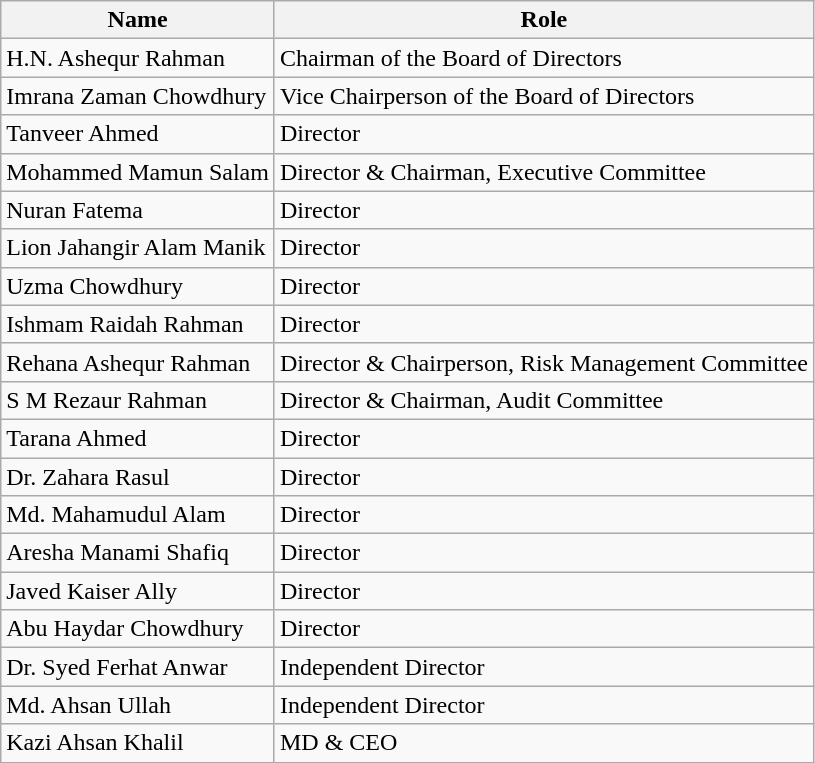<table class="wikitable">
<tr>
<th>Name</th>
<th>Role</th>
</tr>
<tr>
<td>H.N. Ashequr Rahman</td>
<td>Chairman  of the Board of Directors</td>
</tr>
<tr>
<td>Imrana Zaman Chowdhury</td>
<td>Vice  Chairperson of the  Board of Directors</td>
</tr>
<tr>
<td>Tanveer Ahmed</td>
<td>Director</td>
</tr>
<tr>
<td>Mohammed Mamun Salam</td>
<td>Director  & Chairman, Executive Committee</td>
</tr>
<tr>
<td>Nuran Fatema</td>
<td>Director</td>
</tr>
<tr>
<td>Lion Jahangir Alam Manik</td>
<td>Director</td>
</tr>
<tr>
<td>Uzma Chowdhury</td>
<td>Director</td>
</tr>
<tr>
<td>Ishmam Raidah Rahman</td>
<td>Director</td>
</tr>
<tr>
<td>Rehana Ashequr Rahman</td>
<td>Director  & Chairperson, Risk Management Committee</td>
</tr>
<tr>
<td>S M Rezaur Rahman</td>
<td>Director  & Chairman, Audit Committee</td>
</tr>
<tr>
<td>Tarana Ahmed</td>
<td>Director</td>
</tr>
<tr>
<td>Dr. Zahara Rasul</td>
<td>Director</td>
</tr>
<tr>
<td>Md. Mahamudul Alam</td>
<td>Director</td>
</tr>
<tr>
<td>Aresha Manami Shafiq</td>
<td>Director</td>
</tr>
<tr>
<td>Javed Kaiser Ally</td>
<td>Director</td>
</tr>
<tr>
<td>Abu Haydar Chowdhury</td>
<td>Director</td>
</tr>
<tr>
<td>Dr. Syed Ferhat Anwar</td>
<td>Independent  Director</td>
</tr>
<tr>
<td>Md. Ahsan Ullah</td>
<td>Independent  Director</td>
</tr>
<tr>
<td>Kazi Ahsan Khalil</td>
<td>MD & CEO</td>
</tr>
</table>
